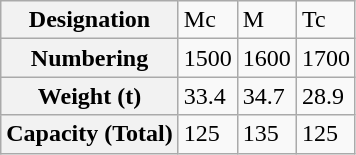<table class="wikitable">
<tr>
<th>Designation</th>
<td>Mc</td>
<td>M</td>
<td>Tc</td>
</tr>
<tr>
<th>Numbering</th>
<td>1500</td>
<td>1600</td>
<td>1700</td>
</tr>
<tr>
<th>Weight (t)</th>
<td>33.4</td>
<td>34.7</td>
<td>28.9</td>
</tr>
<tr>
<th>Capacity (Total)</th>
<td>125</td>
<td>135</td>
<td>125</td>
</tr>
</table>
